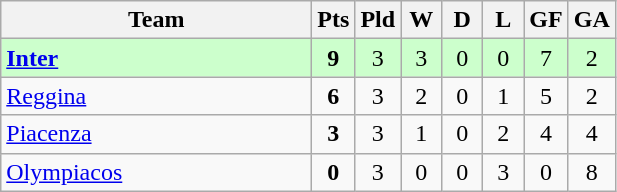<table class="wikitable" style="text-align:center;">
<tr>
<th width=200>Team</th>
<th width=20>Pts</th>
<th width=20>Pld</th>
<th width=20>W</th>
<th width=20>D</th>
<th width=20>L</th>
<th width=20>GF</th>
<th width=20>GA</th>
</tr>
<tr style="background:#ccffcc">
<td style="text-align:left">  <strong><a href='#'>Inter</a></strong></td>
<td><strong>9</strong></td>
<td>3</td>
<td>3</td>
<td>0</td>
<td>0</td>
<td>7</td>
<td>2</td>
</tr>
<tr>
<td style="text-align:left"> <a href='#'>Reggina</a></td>
<td><strong>6</strong></td>
<td>3</td>
<td>2</td>
<td>0</td>
<td>1</td>
<td>5</td>
<td>2</td>
</tr>
<tr>
<td style="text-align:left"> <a href='#'>Piacenza</a></td>
<td><strong>3</strong></td>
<td>3</td>
<td>1</td>
<td>0</td>
<td>2</td>
<td>4</td>
<td>4</td>
</tr>
<tr>
<td style="text-align:left"> <a href='#'>Olympiacos</a></td>
<td><strong>0</strong></td>
<td>3</td>
<td>0</td>
<td>0</td>
<td>3</td>
<td>0</td>
<td>8</td>
</tr>
</table>
